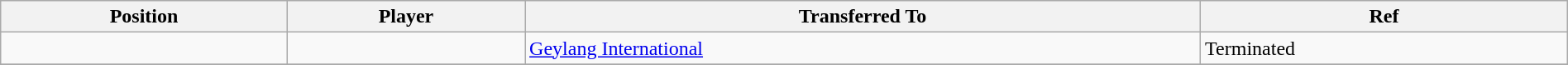<table class="wikitable sortable" style="width:100%; text-align:center; font-size:100%; text-align:left;">
<tr>
<th><strong>Position</strong></th>
<th><strong>Player</strong></th>
<th><strong>Transferred To</strong></th>
<th><strong>Ref</strong></th>
</tr>
<tr>
<td></td>
<td></td>
<td> <a href='#'>Geylang International</a></td>
<td>Terminated  </td>
</tr>
<tr>
</tr>
</table>
